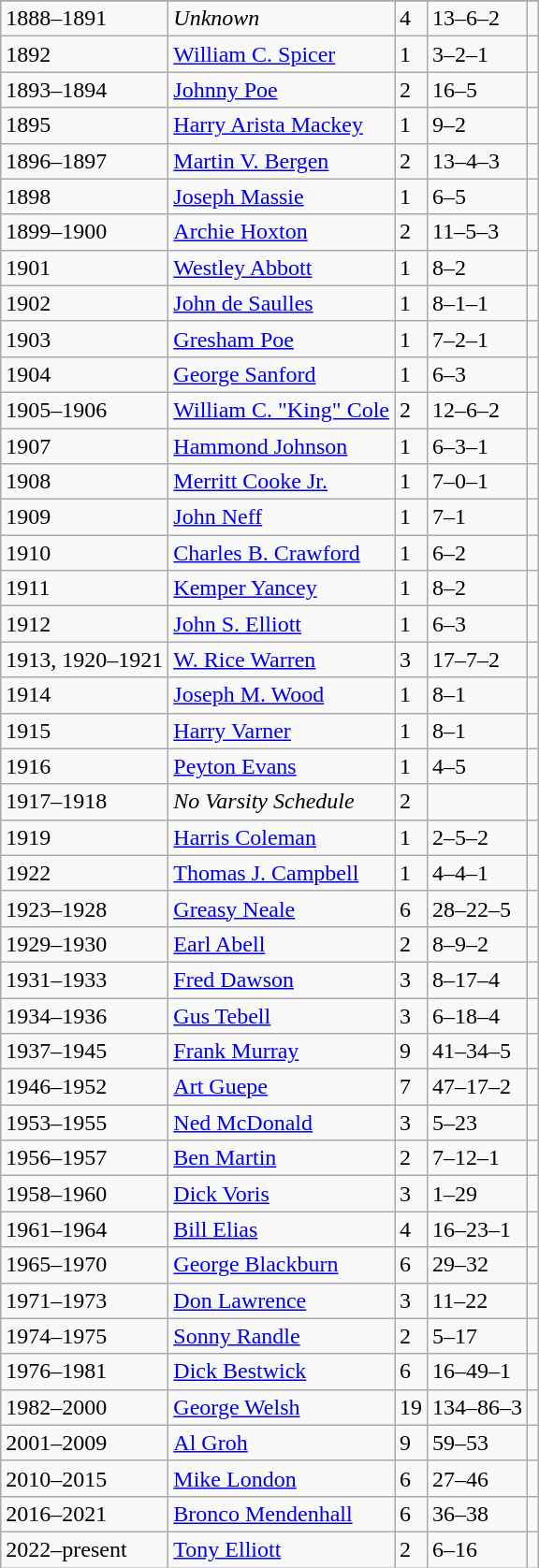<table class="wikitable">
<tr>
</tr>
<tr>
<td>1888–1891</td>
<td><em>Unknown</em></td>
<td>4</td>
<td>13–6–2</td>
<td> </td>
</tr>
<tr>
<td>1892</td>
<td><a href='#'>William C. Spicer</a></td>
<td>1</td>
<td>3–2–1</td>
<td> </td>
</tr>
<tr>
<td>1893–1894</td>
<td><a href='#'>Johnny Poe</a></td>
<td>2</td>
<td>16–5</td>
<td></td>
</tr>
<tr>
<td>1895</td>
<td><a href='#'>Harry Arista Mackey</a></td>
<td>1</td>
<td>9–2</td>
<td></td>
</tr>
<tr>
<td>1896–1897</td>
<td><a href='#'>Martin V. Bergen</a></td>
<td>2</td>
<td>13–4–3</td>
<td></td>
</tr>
<tr>
<td>1898</td>
<td><a href='#'>Joseph Massie</a></td>
<td>1</td>
<td>6–5</td>
<td></td>
</tr>
<tr>
<td>1899–1900</td>
<td><a href='#'>Archie Hoxton</a></td>
<td>2</td>
<td>11–5–3</td>
<td></td>
</tr>
<tr>
<td>1901</td>
<td><a href='#'>Westley Abbott</a></td>
<td>1</td>
<td>8–2</td>
<td></td>
</tr>
<tr>
<td>1902</td>
<td><a href='#'>John de Saulles</a></td>
<td>1</td>
<td>8–1–1</td>
<td></td>
</tr>
<tr>
<td>1903</td>
<td><a href='#'>Gresham Poe</a></td>
<td>1</td>
<td>7–2–1</td>
<td></td>
</tr>
<tr>
<td>1904</td>
<td><a href='#'>George Sanford</a></td>
<td>1</td>
<td>6–3</td>
<td></td>
</tr>
<tr>
<td>1905–1906</td>
<td><a href='#'>William C. "King" Cole</a></td>
<td>2</td>
<td>12–6–2</td>
<td></td>
</tr>
<tr>
<td>1907</td>
<td><a href='#'>Hammond Johnson</a></td>
<td>1</td>
<td>6–3–1</td>
<td></td>
</tr>
<tr>
<td>1908</td>
<td><a href='#'>Merritt Cooke Jr.</a></td>
<td>1</td>
<td>7–0–1</td>
<td></td>
</tr>
<tr>
<td>1909</td>
<td><a href='#'>John Neff</a></td>
<td>1</td>
<td>7–1</td>
<td></td>
</tr>
<tr>
<td>1910</td>
<td><a href='#'>Charles B. Crawford</a></td>
<td>1</td>
<td>6–2</td>
<td></td>
</tr>
<tr>
<td>1911</td>
<td><a href='#'>Kemper Yancey</a></td>
<td>1</td>
<td>8–2</td>
<td></td>
</tr>
<tr>
<td>1912</td>
<td><a href='#'>John S. Elliott</a></td>
<td>1</td>
<td>6–3</td>
<td></td>
</tr>
<tr>
<td>1913, 1920–1921</td>
<td><a href='#'>W. Rice Warren</a></td>
<td>3</td>
<td>17–7–2</td>
<td></td>
</tr>
<tr>
<td>1914</td>
<td><a href='#'>Joseph M. Wood</a></td>
<td>1</td>
<td>8–1</td>
<td></td>
</tr>
<tr>
<td>1915</td>
<td><a href='#'>Harry Varner</a></td>
<td>1</td>
<td>8–1</td>
<td></td>
</tr>
<tr>
<td>1916</td>
<td><a href='#'>Peyton Evans</a></td>
<td>1</td>
<td>4–5</td>
<td></td>
</tr>
<tr>
<td>1917–1918</td>
<td><em>No Varsity Schedule</em></td>
<td>2</td>
<td></td>
<td></td>
</tr>
<tr>
<td>1919</td>
<td><a href='#'>Harris Coleman</a></td>
<td>1</td>
<td>2–5–2</td>
<td></td>
</tr>
<tr>
<td>1922</td>
<td><a href='#'>Thomas J. Campbell</a></td>
<td>1</td>
<td>4–4–1</td>
<td></td>
</tr>
<tr>
<td>1923–1928</td>
<td><a href='#'>Greasy Neale</a></td>
<td>6</td>
<td>28–22–5</td>
<td></td>
</tr>
<tr>
<td>1929–1930</td>
<td><a href='#'>Earl Abell</a></td>
<td>2</td>
<td>8–9–2</td>
<td></td>
</tr>
<tr>
<td>1931–1933</td>
<td><a href='#'>Fred Dawson</a></td>
<td>3</td>
<td>8–17–4</td>
<td></td>
</tr>
<tr>
<td>1934–1936</td>
<td><a href='#'>Gus Tebell</a></td>
<td>3</td>
<td>6–18–4</td>
<td></td>
</tr>
<tr>
<td>1937–1945</td>
<td><a href='#'>Frank Murray</a></td>
<td>9</td>
<td>41–34–5</td>
<td></td>
</tr>
<tr>
<td>1946–1952</td>
<td><a href='#'>Art Guepe</a></td>
<td>7</td>
<td>47–17–2</td>
<td></td>
</tr>
<tr>
<td>1953–1955</td>
<td><a href='#'>Ned McDonald</a></td>
<td>3</td>
<td>5–23</td>
<td></td>
</tr>
<tr>
<td>1956–1957</td>
<td><a href='#'>Ben Martin</a></td>
<td>2</td>
<td>7–12–1</td>
<td></td>
</tr>
<tr>
<td>1958–1960</td>
<td><a href='#'>Dick Voris</a></td>
<td>3</td>
<td>1–29</td>
<td></td>
</tr>
<tr>
<td>1961–1964</td>
<td><a href='#'>Bill Elias</a></td>
<td>4</td>
<td>16–23–1</td>
<td></td>
</tr>
<tr>
<td>1965–1970</td>
<td><a href='#'>George Blackburn</a></td>
<td>6</td>
<td>29–32</td>
<td></td>
</tr>
<tr>
<td>1971–1973</td>
<td><a href='#'>Don Lawrence</a></td>
<td>3</td>
<td>11–22</td>
<td></td>
</tr>
<tr>
<td>1974–1975</td>
<td><a href='#'>Sonny Randle</a></td>
<td>2</td>
<td>5–17</td>
<td></td>
</tr>
<tr>
<td>1976–1981</td>
<td><a href='#'>Dick Bestwick</a></td>
<td>6</td>
<td>16–49–1</td>
<td></td>
</tr>
<tr>
<td>1982–2000</td>
<td><a href='#'>George Welsh</a></td>
<td>19</td>
<td>134–86–3</td>
<td></td>
</tr>
<tr>
<td>2001–2009</td>
<td><a href='#'>Al Groh</a></td>
<td>9</td>
<td>59–53</td>
<td></td>
</tr>
<tr>
<td>2010–2015</td>
<td><a href='#'>Mike London</a></td>
<td>6</td>
<td>27–46</td>
<td></td>
</tr>
<tr>
<td>2016–2021</td>
<td><a href='#'>Bronco Mendenhall</a></td>
<td>6</td>
<td>36–38</td>
<td></td>
</tr>
<tr>
<td>2022–present</td>
<td><a href='#'>Tony Elliott</a></td>
<td>2</td>
<td>6–16</td>
<td></td>
</tr>
</table>
